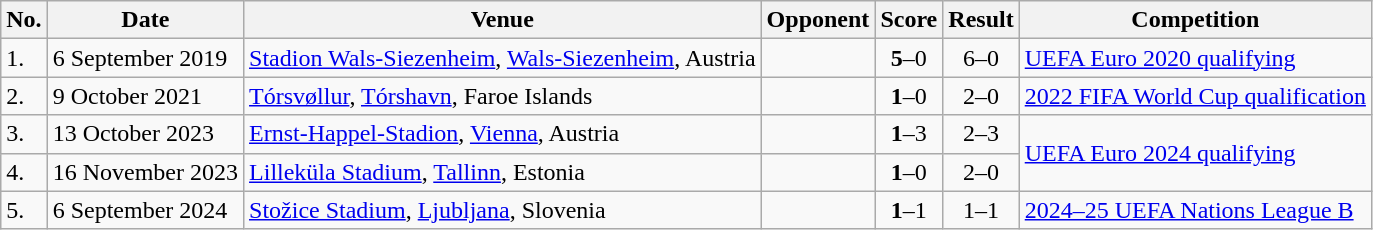<table class="wikitable">
<tr>
<th>No.</th>
<th>Date</th>
<th>Venue</th>
<th>Opponent</th>
<th>Score</th>
<th>Result</th>
<th>Competition</th>
</tr>
<tr>
<td>1.</td>
<td>6 September 2019</td>
<td><a href='#'>Stadion Wals-Siezenheim</a>, <a href='#'>Wals-Siezenheim</a>, Austria</td>
<td></td>
<td align=center><strong>5</strong>–0</td>
<td align=center>6–0</td>
<td><a href='#'>UEFA Euro 2020 qualifying</a></td>
</tr>
<tr>
<td>2.</td>
<td>9 October 2021</td>
<td><a href='#'>Tórsvøllur</a>, <a href='#'>Tórshavn</a>, Faroe Islands</td>
<td></td>
<td align=center><strong>1</strong>–0</td>
<td align=center>2–0</td>
<td><a href='#'>2022 FIFA World Cup qualification</a></td>
</tr>
<tr>
<td>3.</td>
<td>13 October 2023</td>
<td><a href='#'>Ernst-Happel-Stadion</a>, <a href='#'>Vienna</a>, Austria</td>
<td></td>
<td align=center><strong>1</strong>–3</td>
<td align=center>2–3</td>
<td rowspan=2><a href='#'>UEFA Euro 2024 qualifying</a></td>
</tr>
<tr>
<td>4.</td>
<td>16 November 2023</td>
<td><a href='#'>Lilleküla Stadium</a>, <a href='#'>Tallinn</a>, Estonia</td>
<td></td>
<td align=center><strong>1</strong>–0</td>
<td align=center>2–0</td>
</tr>
<tr>
<td>5.</td>
<td>6 September 2024</td>
<td><a href='#'>Stožice Stadium</a>, <a href='#'>Ljubljana</a>, Slovenia</td>
<td></td>
<td align=center><strong>1</strong>–1</td>
<td align=center>1–1</td>
<td><a href='#'>2024–25 UEFA Nations League B</a></td>
</tr>
</table>
